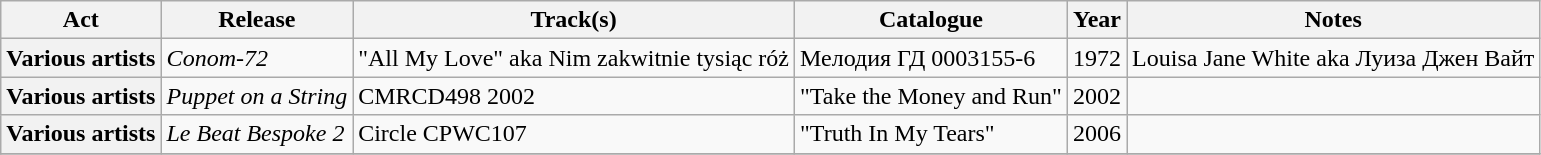<table class="wikitable plainrowheaders sortable">
<tr>
<th scope="col" class="unsortable">Act</th>
<th scope="col">Release</th>
<th scope="col">Track(s)</th>
<th scope="col">Catalogue</th>
<th scope="col">Year</th>
<th scope="col" class="unsortable">Notes</th>
</tr>
<tr>
<th scope="row">Various artists</th>
<td><em>Сопот-72</em></td>
<td>"All My Love" aka Nim zakwitnie tysiąc róż</td>
<td>Мелодия ГД 0003155-6</td>
<td>1972</td>
<td>Louisa Jane White aka Луиза Джен Вайт</td>
</tr>
<tr>
<th scope="row">Various artists</th>
<td><em>Puppet on a String</em></td>
<td>CMRCD498 2002</td>
<td>"Take the Money and Run"</td>
<td>2002</td>
<td></td>
</tr>
<tr>
<th scope="row">Various artists</th>
<td><em>Le Beat Bespoke 2</em></td>
<td>Circle CPWC107</td>
<td>"Truth In My Tears"</td>
<td>2006</td>
<td></td>
</tr>
<tr>
</tr>
</table>
